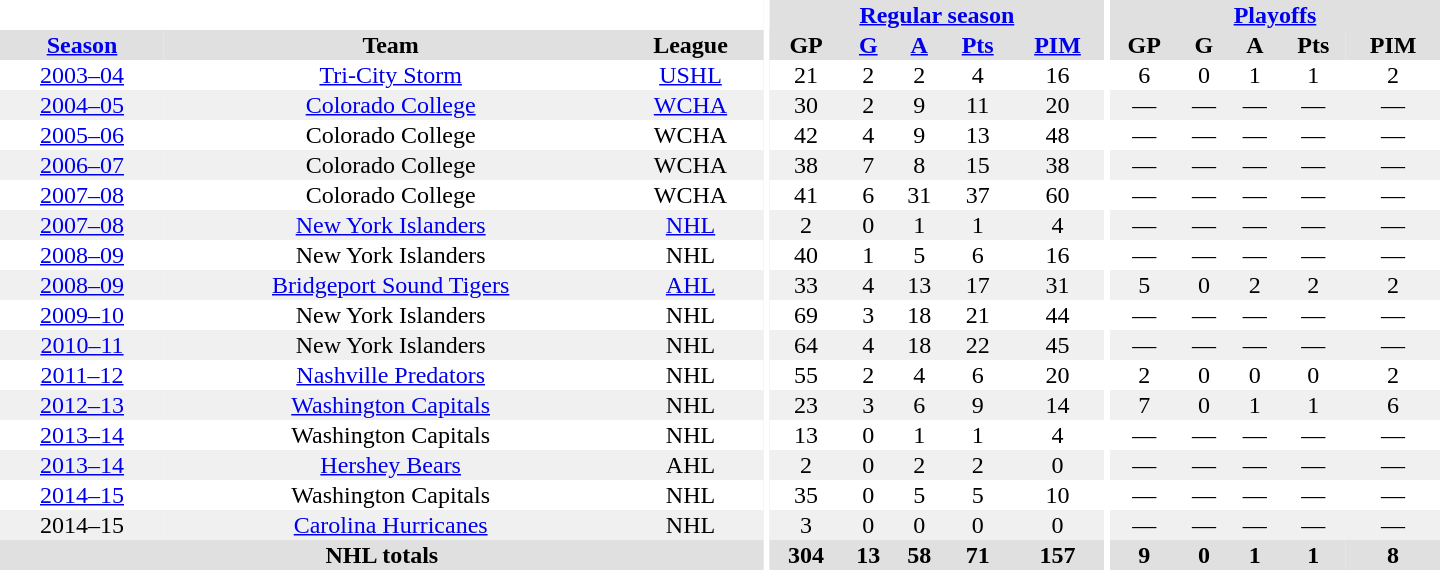<table border="0" cellpadding="1" cellspacing="0" style="text-align:center; width:60em">
<tr bgcolor="#e0e0e0">
<th colspan="3" bgcolor="#ffffff"></th>
<th rowspan="99" bgcolor="#ffffff"></th>
<th colspan="5"><a href='#'>Regular season</a></th>
<th rowspan="99" bgcolor="#ffffff"></th>
<th colspan="5"><a href='#'>Playoffs</a></th>
</tr>
<tr bgcolor="#e0e0e0">
<th><a href='#'>Season</a></th>
<th>Team</th>
<th>League</th>
<th>GP</th>
<th><a href='#'>G</a></th>
<th><a href='#'>A</a></th>
<th><a href='#'>Pts</a></th>
<th><a href='#'>PIM</a></th>
<th>GP</th>
<th>G</th>
<th>A</th>
<th>Pts</th>
<th>PIM</th>
</tr>
<tr>
<td><a href='#'>2003–04</a></td>
<td><a href='#'>Tri-City Storm</a></td>
<td><a href='#'>USHL</a></td>
<td>21</td>
<td>2</td>
<td>2</td>
<td>4</td>
<td>16</td>
<td>6</td>
<td>0</td>
<td>1</td>
<td>1</td>
<td>2</td>
</tr>
<tr style="background:#f0f0f0;">
<td><a href='#'>2004–05</a></td>
<td><a href='#'>Colorado College</a></td>
<td><a href='#'>WCHA</a></td>
<td>30</td>
<td>2</td>
<td>9</td>
<td>11</td>
<td>20</td>
<td>—</td>
<td>—</td>
<td>—</td>
<td>—</td>
<td>—</td>
</tr>
<tr>
<td><a href='#'>2005–06</a></td>
<td>Colorado College</td>
<td>WCHA</td>
<td>42</td>
<td>4</td>
<td>9</td>
<td>13</td>
<td>48</td>
<td>—</td>
<td>—</td>
<td>—</td>
<td>—</td>
<td>—</td>
</tr>
<tr style="background:#f0f0f0;">
<td><a href='#'>2006–07</a></td>
<td>Colorado College</td>
<td>WCHA</td>
<td>38</td>
<td>7</td>
<td>8</td>
<td>15</td>
<td>38</td>
<td>—</td>
<td>—</td>
<td>—</td>
<td>—</td>
<td>—</td>
</tr>
<tr>
<td><a href='#'>2007–08</a></td>
<td>Colorado College</td>
<td>WCHA</td>
<td>41</td>
<td>6</td>
<td>31</td>
<td>37</td>
<td>60</td>
<td>—</td>
<td>—</td>
<td>—</td>
<td>—</td>
<td>—</td>
</tr>
<tr style="background:#f0f0f0;">
<td><a href='#'>2007–08</a></td>
<td><a href='#'>New York Islanders</a></td>
<td><a href='#'>NHL</a></td>
<td>2</td>
<td>0</td>
<td>1</td>
<td>1</td>
<td>4</td>
<td>—</td>
<td>—</td>
<td>—</td>
<td>—</td>
<td>—</td>
</tr>
<tr>
<td><a href='#'>2008–09</a></td>
<td>New York Islanders</td>
<td>NHL</td>
<td>40</td>
<td>1</td>
<td>5</td>
<td>6</td>
<td>16</td>
<td>—</td>
<td>—</td>
<td>—</td>
<td>—</td>
<td>—</td>
</tr>
<tr style="background:#f0f0f0;">
<td><a href='#'>2008–09</a></td>
<td><a href='#'>Bridgeport Sound Tigers</a></td>
<td><a href='#'>AHL</a></td>
<td>33</td>
<td>4</td>
<td>13</td>
<td>17</td>
<td>31</td>
<td>5</td>
<td>0</td>
<td>2</td>
<td>2</td>
<td>2</td>
</tr>
<tr>
<td><a href='#'>2009–10</a></td>
<td>New York Islanders</td>
<td>NHL</td>
<td>69</td>
<td>3</td>
<td>18</td>
<td>21</td>
<td>44</td>
<td>—</td>
<td>—</td>
<td>—</td>
<td>—</td>
<td>—</td>
</tr>
<tr style="background:#f0f0f0;">
<td><a href='#'>2010–11</a></td>
<td>New York Islanders</td>
<td>NHL</td>
<td>64</td>
<td>4</td>
<td>18</td>
<td>22</td>
<td>45</td>
<td>—</td>
<td>—</td>
<td>—</td>
<td>—</td>
<td>—</td>
</tr>
<tr>
<td><a href='#'>2011–12</a></td>
<td><a href='#'>Nashville Predators</a></td>
<td>NHL</td>
<td>55</td>
<td>2</td>
<td>4</td>
<td>6</td>
<td>20</td>
<td>2</td>
<td>0</td>
<td>0</td>
<td>0</td>
<td>2</td>
</tr>
<tr style="background:#f0f0f0;">
<td><a href='#'>2012–13</a></td>
<td><a href='#'>Washington Capitals</a></td>
<td>NHL</td>
<td>23</td>
<td>3</td>
<td>6</td>
<td>9</td>
<td>14</td>
<td>7</td>
<td>0</td>
<td>1</td>
<td>1</td>
<td>6</td>
</tr>
<tr>
<td><a href='#'>2013–14</a></td>
<td>Washington Capitals</td>
<td>NHL</td>
<td>13</td>
<td>0</td>
<td>1</td>
<td>1</td>
<td>4</td>
<td>—</td>
<td>—</td>
<td>—</td>
<td>—</td>
<td>—</td>
</tr>
<tr style="background:#f0f0f0;">
<td><a href='#'>2013–14</a></td>
<td><a href='#'>Hershey Bears</a></td>
<td>AHL</td>
<td>2</td>
<td>0</td>
<td>2</td>
<td>2</td>
<td>0</td>
<td>—</td>
<td>—</td>
<td>—</td>
<td>—</td>
<td>—</td>
</tr>
<tr>
<td><a href='#'>2014–15</a></td>
<td>Washington Capitals</td>
<td>NHL</td>
<td>35</td>
<td>0</td>
<td>5</td>
<td>5</td>
<td>10</td>
<td>—</td>
<td>—</td>
<td>—</td>
<td>—</td>
<td>—</td>
</tr>
<tr style="background:#f0f0f0;">
<td>2014–15</td>
<td><a href='#'>Carolina Hurricanes</a></td>
<td>NHL</td>
<td>3</td>
<td>0</td>
<td>0</td>
<td>0</td>
<td>0</td>
<td>—</td>
<td>—</td>
<td>—</td>
<td>—</td>
<td>—</td>
</tr>
<tr style="background:#e0e0e0;">
<th colspan="3">NHL totals</th>
<th>304</th>
<th>13</th>
<th>58</th>
<th>71</th>
<th>157</th>
<th>9</th>
<th>0</th>
<th>1</th>
<th>1</th>
<th>8</th>
</tr>
</table>
